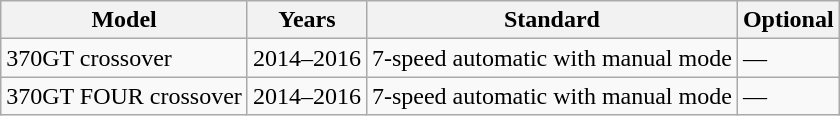<table class="wikitable">
<tr>
<th>Model</th>
<th>Years</th>
<th>Standard</th>
<th>Optional</th>
</tr>
<tr>
<td>370GT crossover</td>
<td>2014–2016</td>
<td>7-speed automatic with manual mode</td>
<td>—</td>
</tr>
<tr>
<td>370GT FOUR crossover</td>
<td>2014–2016</td>
<td>7-speed automatic with manual mode</td>
<td>—</td>
</tr>
</table>
